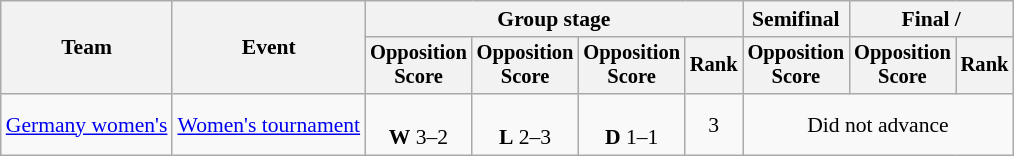<table class="wikitable" style="font-size:90%">
<tr>
<th rowspan=2>Team</th>
<th rowspan=2>Event</th>
<th colspan=4>Group stage</th>
<th>Semifinal</th>
<th colspan=2>Final / </th>
</tr>
<tr style="font-size:95%">
<th>Opposition<br>Score</th>
<th>Opposition<br>Score</th>
<th>Opposition<br>Score</th>
<th>Rank</th>
<th>Opposition<br>Score</th>
<th>Opposition<br>Score</th>
<th>Rank</th>
</tr>
<tr align=center>
<td align=left><a href='#'>Germany women's</a></td>
<td align=left><a href='#'>Women's tournament</a></td>
<td><br><strong>W</strong> 3–2</td>
<td><br><strong>L</strong> 2–3</td>
<td><br><strong>D</strong> 1–1</td>
<td>3</td>
<td colspan=3>Did not advance</td>
</tr>
</table>
